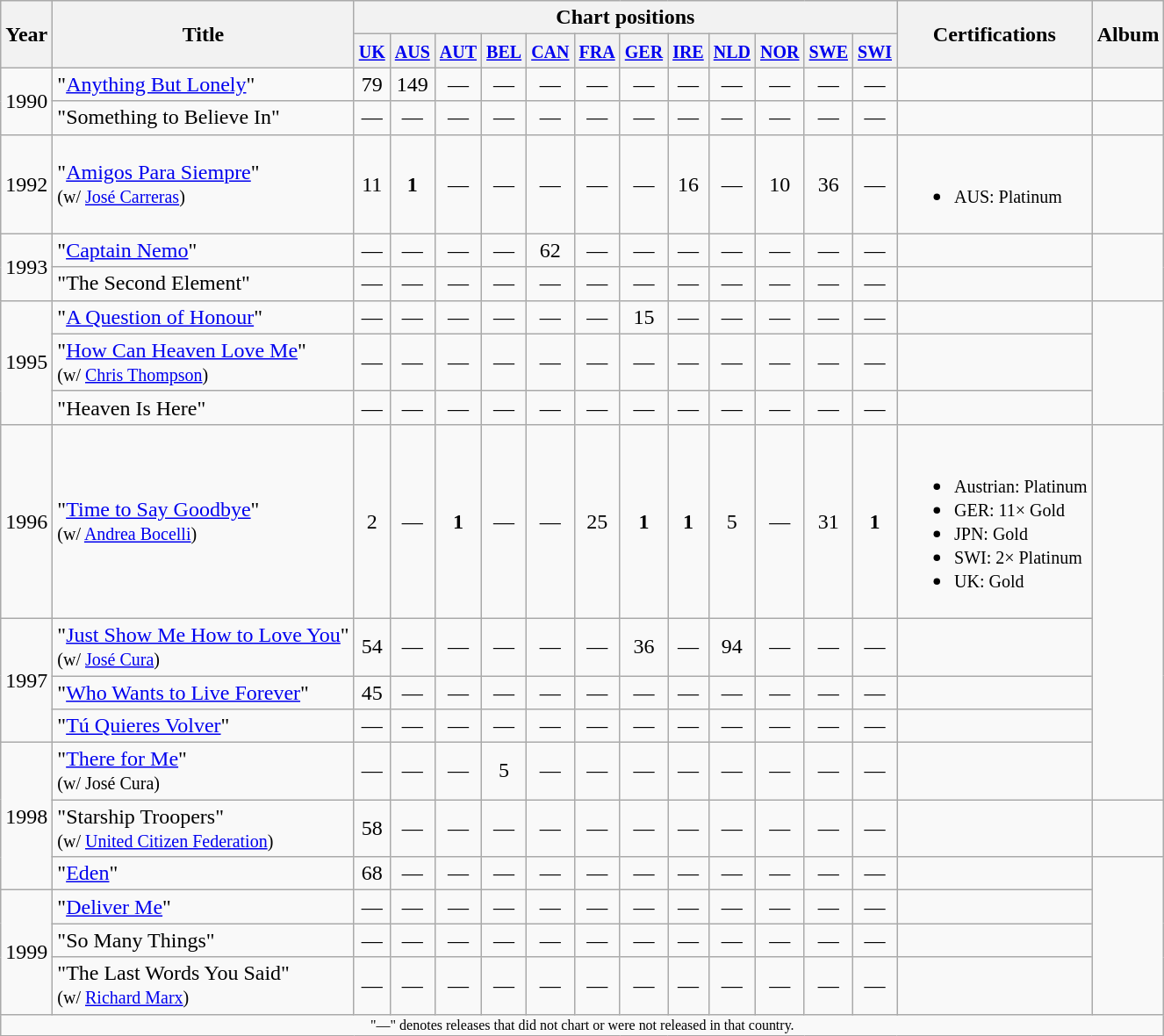<table class="wikitable">
<tr>
<th rowspan="2">Year</th>
<th rowspan="2">Title</th>
<th colspan="12">Chart positions</th>
<th rowspan="2">Certifications</th>
<th rowspan="2">Album</th>
</tr>
<tr>
<th width="20"><small><a href='#'>UK</a></small><br></th>
<th width="20"><small><a href='#'>AUS</a></small><br></th>
<th width="20"><small><a href='#'>AUT</a></small><br></th>
<th width="20"><small><a href='#'>BEL</a></small><br></th>
<th width="20"><small><a href='#'>CAN</a></small><br></th>
<th width="20"><small><a href='#'>FRA</a></small><br></th>
<th width="20"><small><a href='#'>GER</a></small><br></th>
<th width="20"><small><a href='#'>IRE</a></small><br></th>
<th width="20"><small><a href='#'>NLD</a></small><br></th>
<th width="20"><small><a href='#'>NOR</a></small><br></th>
<th width="20"><small><a href='#'>SWE</a></small><br></th>
<th width="20"><small><a href='#'>SWI</a></small><br></th>
</tr>
<tr>
<td rowspan="2">1990</td>
<td>"<a href='#'>Anything But Lonely</a>"</td>
<td align="center">79</td>
<td align="center">149</td>
<td align="center">—</td>
<td align="center">—</td>
<td align="center">—</td>
<td align="center">—</td>
<td align="center">—</td>
<td align="center">—</td>
<td align="center">—</td>
<td align="center">—</td>
<td align="center">—</td>
<td align="center">—</td>
<td align=left></td>
<td></td>
</tr>
<tr>
<td>"Something to Believe In"</td>
<td align="center">—</td>
<td align="center">—</td>
<td align="center">—</td>
<td align="center">—</td>
<td align="center">—</td>
<td align="center">—</td>
<td align="center">—</td>
<td align="center">—</td>
<td align="center">—</td>
<td align="center">—</td>
<td align="center">—</td>
<td align="center">—</td>
<td align=left></td>
<td></td>
</tr>
<tr>
<td>1992</td>
<td>"<a href='#'>Amigos Para Siempre</a>"<br><small>(w/ <a href='#'>José Carreras</a>)</small></td>
<td align="center">11</td>
<td align="center"><strong>1</strong></td>
<td align="center">—</td>
<td align="center">—</td>
<td align="center">—</td>
<td align="center">—</td>
<td align="center">—</td>
<td align="center">16</td>
<td align="center">—</td>
<td align="center">10</td>
<td align="center">36</td>
<td align="center">—</td>
<td align=left><br><ul><li><small>AUS: Platinum</small></li></ul></td>
<td></td>
</tr>
<tr>
<td rowspan="2">1993</td>
<td>"<a href='#'>Captain Nemo</a>"</td>
<td align="center">—</td>
<td align="center">—</td>
<td align="center">—</td>
<td align="center">—</td>
<td align="center">62</td>
<td align="center">—</td>
<td align="center">—</td>
<td align="center">—</td>
<td align="center">—</td>
<td align="center">—</td>
<td align="center">—</td>
<td align="center">—</td>
<td align=left></td>
<td rowspan="2"></td>
</tr>
<tr>
<td>"The Second Element"</td>
<td align="center">—</td>
<td align="center">—</td>
<td align="center">—</td>
<td align="center">—</td>
<td align="center">—</td>
<td align="center">—</td>
<td align="center">—</td>
<td align="center">—</td>
<td align="center">—</td>
<td align="center">—</td>
<td align="center">—</td>
<td align="center">—</td>
<td align=left></td>
</tr>
<tr>
<td rowspan="3">1995</td>
<td>"<a href='#'>A Question of Honour</a>"</td>
<td align="center">—</td>
<td align="center">—</td>
<td align="center">—</td>
<td align="center">—</td>
<td align="center">—</td>
<td align="center">—</td>
<td align="center">15</td>
<td align="center">—</td>
<td align="center">—</td>
<td align="center">—</td>
<td align="center">—</td>
<td align="center">—</td>
<td align=left></td>
<td rowspan="3"></td>
</tr>
<tr>
<td>"<a href='#'>How Can Heaven Love Me</a>"<br><small>(w/ <a href='#'>Chris Thompson</a>)</small></td>
<td align="center">—</td>
<td align="center">—</td>
<td align="center">—</td>
<td align="center">—</td>
<td align="center">—</td>
<td align="center">—</td>
<td align="center">—</td>
<td align="center">—</td>
<td align="center">—</td>
<td align="center">—</td>
<td align="center">—</td>
<td align="center">—</td>
<td align=left></td>
</tr>
<tr>
<td>"Heaven Is Here"</td>
<td align="center">—</td>
<td align="center">—</td>
<td align="center">—</td>
<td align="center">—</td>
<td align="center">—</td>
<td align="center">—</td>
<td align="center">—</td>
<td align="center">—</td>
<td align="center">—</td>
<td align="center">—</td>
<td align="center">—</td>
<td align="center">—</td>
<td align=left></td>
</tr>
<tr>
<td>1996</td>
<td>"<a href='#'>Time to Say Goodbye</a>"<br><small>(w/ <a href='#'>Andrea Bocelli</a>)</small></td>
<td align="center">2</td>
<td align="center">—</td>
<td align="center"><strong>1</strong></td>
<td align="center">—</td>
<td align="center">—</td>
<td align="center">25</td>
<td align="center"><strong>1</strong></td>
<td align="center"><strong>1</strong></td>
<td align="center">5</td>
<td align="center">—</td>
<td align="center">31</td>
<td align="center"><strong>1</strong></td>
<td align=left><br><ul><li><small>Austrian: Platinum</small></li><li><small>GER: 11× Gold</small></li><li><small>JPN: Gold</small></li><li><small>SWI: 2× Platinum</small></li><li><small>UK: Gold</small></li></ul></td>
<td rowspan="5"></td>
</tr>
<tr>
<td rowspan="3">1997</td>
<td>"<a href='#'>Just Show Me How to Love You</a>"<br><small>(w/ <a href='#'>José Cura</a>)</small></td>
<td align="center">54</td>
<td align="center">—</td>
<td align="center">—</td>
<td align="center">—</td>
<td align="center">—</td>
<td align="center">—</td>
<td align="center">36</td>
<td align="center">—</td>
<td align="center">94</td>
<td align="center">—</td>
<td align="center">—</td>
<td align="center">—</td>
<td align=left></td>
</tr>
<tr>
<td>"<a href='#'>Who Wants to Live Forever</a>"</td>
<td align="center">45</td>
<td align="center">—</td>
<td align="center">—</td>
<td align="center">—</td>
<td align="center">—</td>
<td align="center">—</td>
<td align="center">—</td>
<td align="center">—</td>
<td align="center">—</td>
<td align="center">—</td>
<td align="center">—</td>
<td align="center">—</td>
<td align=left></td>
</tr>
<tr>
<td>"<a href='#'>Tú Quieres Volver</a>"</td>
<td align="center">—</td>
<td align="center">—</td>
<td align="center">—</td>
<td align="center">—</td>
<td align="center">—</td>
<td align="center">—</td>
<td align="center">—</td>
<td align="center">—</td>
<td align="center">—</td>
<td align="center">—</td>
<td align="center">—</td>
<td align="center">—</td>
<td align=left></td>
</tr>
<tr>
<td rowspan="3">1998</td>
<td>"<a href='#'>There for Me</a>"<br><small>(w/ José Cura)</small></td>
<td align="center">—</td>
<td align="center">—</td>
<td align="center">—</td>
<td align="center">5</td>
<td align="center">—</td>
<td align="center">—</td>
<td align="center">—</td>
<td align="center">—</td>
<td align="center">—</td>
<td align="center">—</td>
<td align="center">—</td>
<td align="center">—</td>
<td align=left></td>
</tr>
<tr>
<td>"Starship Troopers"<br><small>(w/ <a href='#'>United Citizen Federation</a>)</small></td>
<td align="center">58</td>
<td align="center">—</td>
<td align="center">—</td>
<td align="center">—</td>
<td align="center">—</td>
<td align="center">—</td>
<td align="center">—</td>
<td align="center">—</td>
<td align="center">—</td>
<td align="center">—</td>
<td align="center">—</td>
<td align="center">—</td>
<td align=left></td>
<td></td>
</tr>
<tr>
<td>"<a href='#'>Eden</a>"</td>
<td align="center">68</td>
<td align="center">—</td>
<td align="center">—</td>
<td align="center">—</td>
<td align="center">—</td>
<td align="center">—</td>
<td align="center">—</td>
<td align="center">—</td>
<td align="center">—</td>
<td align="center">—</td>
<td align="center">—</td>
<td align="center">—</td>
<td align=left></td>
<td rowspan="4"></td>
</tr>
<tr>
<td rowspan="3">1999</td>
<td>"<a href='#'>Deliver Me</a>"</td>
<td align="center">—</td>
<td align="center">—</td>
<td align="center">—</td>
<td align="center">—</td>
<td align="center">—</td>
<td align="center">—</td>
<td align="center">—</td>
<td align="center">—</td>
<td align="center">—</td>
<td align="center">—</td>
<td align="center">—</td>
<td align="center">—</td>
<td align=left></td>
</tr>
<tr>
<td>"So Many Things"</td>
<td align="center">—</td>
<td align="center">—</td>
<td align="center">—</td>
<td align="center">—</td>
<td align="center">—</td>
<td align="center">—</td>
<td align="center">—</td>
<td align="center">—</td>
<td align="center">—</td>
<td align="center">—</td>
<td align="center">—</td>
<td align="center">—</td>
<td align=left></td>
</tr>
<tr>
<td>"The Last Words You Said"<br><small>(w/ <a href='#'>Richard Marx</a>)</small></td>
<td align="center">—</td>
<td align="center">—</td>
<td align="center">—</td>
<td align="center">—</td>
<td align="center">—</td>
<td align="center">—</td>
<td align="center">—</td>
<td align="center">—</td>
<td align="center">—</td>
<td align="center">—</td>
<td align="center">—</td>
<td align="center">—</td>
<td align=left></td>
</tr>
<tr>
<td colspan="16" style="text-align:center; font-size:8pt;">"—" denotes releases that did not chart or were not released in that country.</td>
</tr>
</table>
